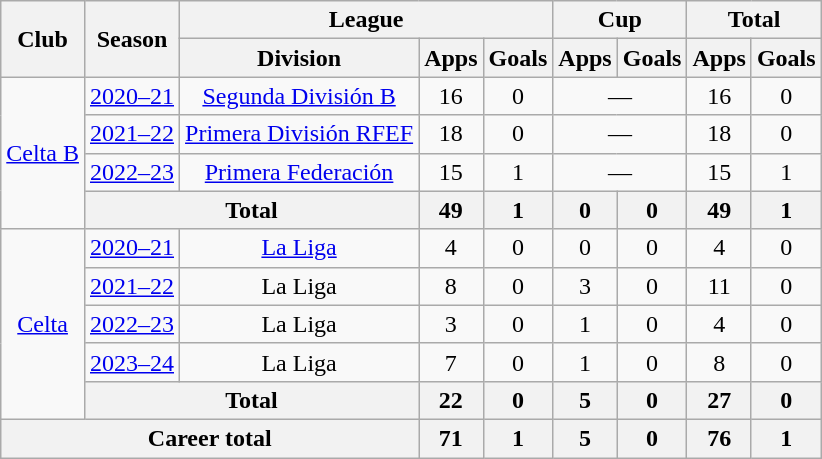<table class="wikitable" style="text-align:center">
<tr>
<th rowspan="2">Club</th>
<th rowspan="2">Season</th>
<th colspan="3">League</th>
<th colspan="2">Cup</th>
<th colspan="2">Total</th>
</tr>
<tr>
<th>Division</th>
<th>Apps</th>
<th>Goals</th>
<th>Apps</th>
<th>Goals</th>
<th>Apps</th>
<th>Goals</th>
</tr>
<tr>
<td rowspan="4"><a href='#'>Celta B</a></td>
<td><a href='#'>2020–21</a></td>
<td><a href='#'>Segunda División B</a></td>
<td>16</td>
<td>0</td>
<td colspan="2">—</td>
<td>16</td>
<td>0</td>
</tr>
<tr>
<td><a href='#'>2021–22</a></td>
<td><a href='#'>Primera División RFEF</a></td>
<td>18</td>
<td>0</td>
<td colspan="2">—</td>
<td>18</td>
<td>0</td>
</tr>
<tr>
<td><a href='#'>2022–23</a></td>
<td><a href='#'>Primera Federación</a></td>
<td>15</td>
<td>1</td>
<td colspan="2">—</td>
<td>15</td>
<td>1</td>
</tr>
<tr>
<th colspan="2">Total</th>
<th>49</th>
<th>1</th>
<th>0</th>
<th>0</th>
<th>49</th>
<th>1</th>
</tr>
<tr>
<td rowspan="5"><a href='#'>Celta</a></td>
<td><a href='#'>2020–21</a></td>
<td><a href='#'>La Liga</a></td>
<td>4</td>
<td>0</td>
<td>0</td>
<td>0</td>
<td>4</td>
<td>0</td>
</tr>
<tr>
<td><a href='#'>2021–22</a></td>
<td>La Liga</td>
<td>8</td>
<td>0</td>
<td>3</td>
<td>0</td>
<td>11</td>
<td>0</td>
</tr>
<tr>
<td><a href='#'>2022–23</a></td>
<td>La Liga</td>
<td>3</td>
<td>0</td>
<td>1</td>
<td>0</td>
<td>4</td>
<td>0</td>
</tr>
<tr>
<td><a href='#'>2023–24</a></td>
<td>La Liga</td>
<td>7</td>
<td>0</td>
<td>1</td>
<td>0</td>
<td>8</td>
<td>0</td>
</tr>
<tr>
<th colspan="2">Total</th>
<th>22</th>
<th>0</th>
<th>5</th>
<th>0</th>
<th>27</th>
<th>0</th>
</tr>
<tr>
<th colspan="3">Career total</th>
<th>71</th>
<th>1</th>
<th>5</th>
<th>0</th>
<th>76</th>
<th>1</th>
</tr>
</table>
